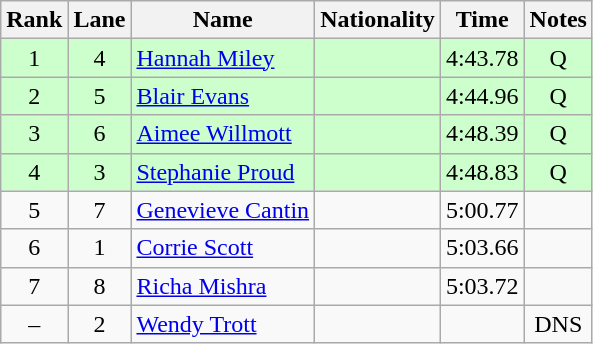<table class="wikitable sortable" style="text-align:center">
<tr>
<th>Rank</th>
<th>Lane</th>
<th>Name</th>
<th>Nationality</th>
<th>Time</th>
<th>Notes</th>
</tr>
<tr bgcolor=ccffcc>
<td>1</td>
<td>4</td>
<td align=left><a href='#'>Hannah Miley</a></td>
<td align=left></td>
<td>4:43.78</td>
<td>Q</td>
</tr>
<tr bgcolor=ccffcc>
<td>2</td>
<td>5</td>
<td align=left><a href='#'>Blair Evans</a></td>
<td align=left></td>
<td>4:44.96</td>
<td>Q</td>
</tr>
<tr bgcolor=ccffcc>
<td>3</td>
<td>6</td>
<td align=left><a href='#'>Aimee Willmott</a></td>
<td align=left></td>
<td>4:48.39</td>
<td>Q</td>
</tr>
<tr bgcolor=ccffcc>
<td>4</td>
<td>3</td>
<td align=left><a href='#'>Stephanie Proud</a></td>
<td align=left></td>
<td>4:48.83</td>
<td>Q</td>
</tr>
<tr>
<td>5</td>
<td>7</td>
<td align=left><a href='#'>Genevieve Cantin</a></td>
<td align=left></td>
<td>5:00.77</td>
<td></td>
</tr>
<tr>
<td>6</td>
<td>1</td>
<td align=left><a href='#'>Corrie Scott</a></td>
<td align=left></td>
<td>5:03.66</td>
<td></td>
</tr>
<tr>
<td>7</td>
<td>8</td>
<td align=left><a href='#'>Richa Mishra</a></td>
<td align=left></td>
<td>5:03.72</td>
<td></td>
</tr>
<tr>
<td>–</td>
<td>2</td>
<td align=left><a href='#'>Wendy Trott</a></td>
<td align=left></td>
<td></td>
<td>DNS</td>
</tr>
</table>
